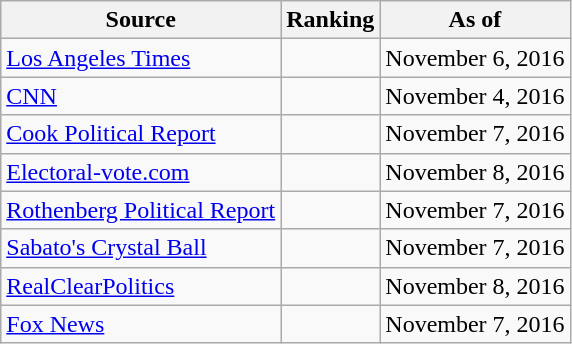<table class="wikitable" style="text-align:center">
<tr>
<th>Source</th>
<th>Ranking</th>
<th>As of</th>
</tr>
<tr>
<td align="left"><a href='#'>Los Angeles Times</a></td>
<td></td>
<td>November 6, 2016</td>
</tr>
<tr>
<td align="left"><a href='#'>CNN</a></td>
<td></td>
<td>November 4, 2016</td>
</tr>
<tr>
<td align="left"><a href='#'>Cook Political Report</a></td>
<td></td>
<td>November 7, 2016</td>
</tr>
<tr>
<td align="left"><a href='#'>Electoral-vote.com</a></td>
<td></td>
<td>November 8, 2016</td>
</tr>
<tr>
<td align=left><a href='#'>Rothenberg Political Report</a></td>
<td></td>
<td>November 7, 2016</td>
</tr>
<tr>
<td align="left"><a href='#'>Sabato's Crystal Ball</a></td>
<td></td>
<td>November 7, 2016</td>
</tr>
<tr>
<td align="left"><a href='#'>RealClearPolitics</a></td>
<td></td>
<td>November 8, 2016</td>
</tr>
<tr>
<td align="left"><a href='#'>Fox News</a></td>
<td></td>
<td>November 7, 2016</td>
</tr>
</table>
